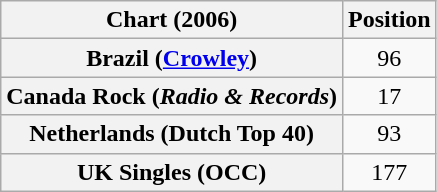<table class="wikitable sortable plainrowheaders">
<tr>
<th>Chart (2006)</th>
<th>Position</th>
</tr>
<tr>
<th scope="row">Brazil (<a href='#'>Crowley</a>)</th>
<td align="center">96</td>
</tr>
<tr>
<th scope="row">Canada Rock (<em>Radio & Records</em>)</th>
<td align="center">17</td>
</tr>
<tr>
<th scope="row">Netherlands (Dutch Top 40)</th>
<td align="center">93</td>
</tr>
<tr>
<th scope="row">UK Singles (OCC)</th>
<td align="center">177</td>
</tr>
</table>
